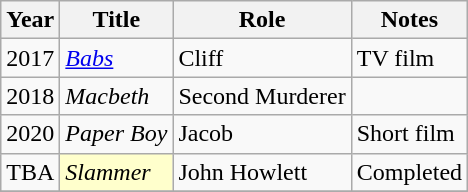<table class = "wikitable sortable">
<tr>
<th>Year</th>
<th>Title</th>
<th>Role</th>
<th>Notes</th>
</tr>
<tr>
<td>2017</td>
<td><em><a href='#'>Babs</a></em></td>
<td>Cliff</td>
<td>TV film</td>
</tr>
<tr>
<td>2018</td>
<td><em>Macbeth</em></td>
<td>Second Murderer</td>
<td></td>
</tr>
<tr>
<td>2020</td>
<td><em>Paper Boy</em></td>
<td>Jacob</td>
<td>Short film</td>
</tr>
<tr>
<td>TBA</td>
<td style="background:#FFFFCC;"><em>Slammer</em></td>
<td>John Howlett</td>
<td>Completed</td>
</tr>
<tr>
</tr>
</table>
